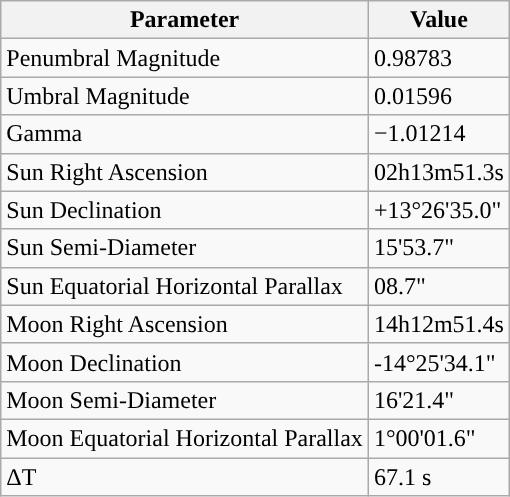<table class="wikitable">
<tr>
<th>Parameter</th>
<th>Value</th>
</tr>
<tr>
<td>Penumbral Magnitude</td>
<td>0.98783</td>
</tr>
<tr>
<td>Umbral Magnitude</td>
<td>0.01596</td>
</tr>
<tr>
<td>Gamma</td>
<td>−1.01214</td>
</tr>
<tr>
<td>Sun Right Ascension</td>
<td>02h13m51.3s</td>
</tr>
<tr>
<td>Sun Declination</td>
<td>+13°26'35.0"</td>
</tr>
<tr>
<td>Sun Semi-Diameter</td>
<td>15'53.7"</td>
</tr>
<tr>
<td>Sun Equatorial Horizontal Parallax</td>
<td>08.7"</td>
</tr>
<tr>
<td>Moon Right Ascension</td>
<td>14h12m51.4s</td>
</tr>
<tr>
<td>Moon Declination</td>
<td>-14°25'34.1"</td>
</tr>
<tr>
<td>Moon Semi-Diameter</td>
<td>16'21.4"</td>
</tr>
<tr>
<td>Moon Equatorial Horizontal Parallax</td>
<td>1°00'01.6"</td>
</tr>
<tr>
<td>ΔT</td>
<td>67.1 s</td>
</tr>
</table>
